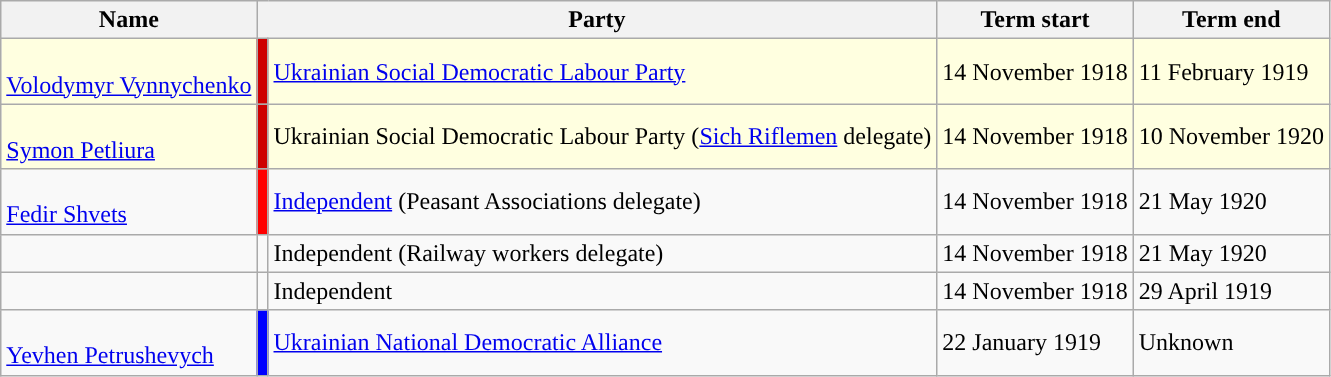<table class="wikitable">
<tr>
<th>Name</th>
<th scope="col" colspan=2>Party</th>
<th>Term start</th>
<th>Term end</th>
</tr>
<tr>
<td style="background:#FFFFE0"><br><a href='#'>Volodymyr Vynnychenko</a></td>
<td style="background-color:#CE0000"></td>
<td style="background:#FFFFE0"><a href='#'>Ukrainian Social Democratic Labour Party</a></td>
<td style="background:#FFFFE0">14 November 1918</td>
<td style="background:#FFFFE0">11 February 1919</td>
</tr>
<tr>
<td style="background:#FFFFE0"><br><a href='#'>Symon Petliura</a></td>
<td style="background-color:#CE0000"></td>
<td style="background:#FFFFE0">Ukrainian Social Democratic Labour Party (<a href='#'>Sich Riflemen</a> delegate)</td>
<td style="background:#FFFFE0">14 November 1918</td>
<td style="background:#FFFFE0">10 November 1920</td>
</tr>
<tr>
<td><br><a href='#'>Fedir Shvets</a></td>
<td style="background-color:red"></td>
<td><a href='#'>Independent</a> (Peasant Associations delegate)</td>
<td>14 November 1918</td>
<td>21 May 1920</td>
</tr>
<tr>
<td><br></td>
<td style="background-color:"></td>
<td>Independent (Railway workers delegate)</td>
<td>14 November 1918</td>
<td>21 May 1920</td>
</tr>
<tr>
<td></td>
<td style="background-color:"></td>
<td>Independent</td>
<td>14 November 1918</td>
<td>29 April 1919</td>
</tr>
<tr>
<td><br><a href='#'>Yevhen Petrushevych</a></td>
<td style="background-color:#0000FF"></td>
<td><a href='#'>Ukrainian National Democratic Alliance</a></td>
<td>22 January 1919</td>
<td>Unknown</td>
</tr>
</table>
